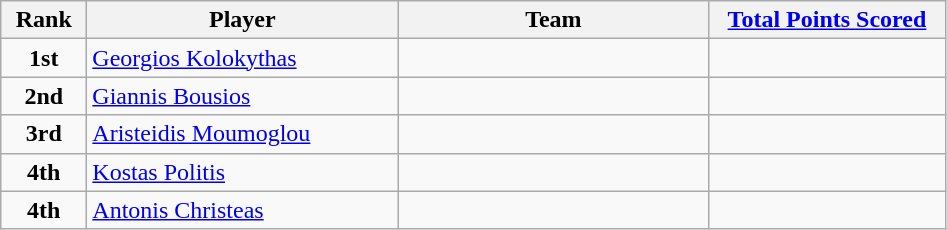<table class="wikitable sortable">
<tr>
<th style="width:50px;">Rank</th>
<th style="width:200px;">Player</th>
<th style="width:200px;">Team</th>
<th style="width:150px;"><a href='#'>Total Points Scored</a></th>
</tr>
<tr>
<td style="text-align:center;"><strong>1st</strong></td>
<td> <a href='#'>Georgios Kolokythas</a></td>
<td></td>
<td></td>
</tr>
<tr>
<td style="text-align:center;"><strong>2nd</strong></td>
<td> <a href='#'>Giannis Bousios</a></td>
<td></td>
<td></td>
</tr>
<tr>
<td style="text-align:center;"><strong>3rd</strong></td>
<td> <a href='#'>Aristeidis Moumoglou</a></td>
<td></td>
<td></td>
</tr>
<tr>
<td style="text-align:center;"><strong>4th</strong></td>
<td> <a href='#'>Kostas Politis</a></td>
<td></td>
<td></td>
</tr>
<tr>
<td style="text-align:center;"><strong>4th</strong></td>
<td> <a href='#'>Antonis Christeas</a></td>
<td></td>
<td></td>
</tr>
</table>
